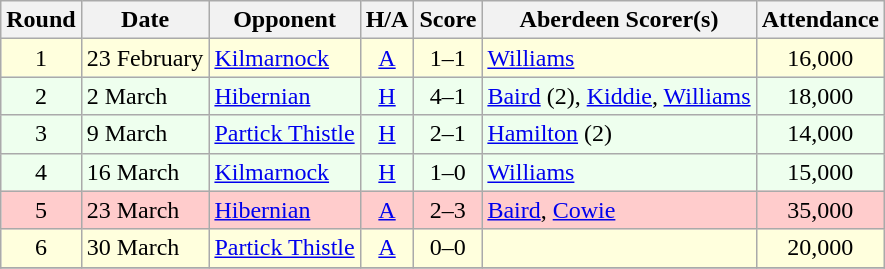<table class="wikitable" style="text-align:center">
<tr>
<th>Round</th>
<th>Date</th>
<th>Opponent</th>
<th>H/A</th>
<th>Score</th>
<th>Aberdeen Scorer(s)</th>
<th>Attendance</th>
</tr>
<tr bgcolor=#FFFFDD>
<td>1</td>
<td align=left>23 February</td>
<td align=left><a href='#'>Kilmarnock</a></td>
<td><a href='#'>A</a></td>
<td>1–1</td>
<td align=left><a href='#'>Williams</a></td>
<td>16,000</td>
</tr>
<tr bgcolor=#EEFFEE>
<td>2</td>
<td align=left>2 March</td>
<td align=left><a href='#'>Hibernian</a></td>
<td><a href='#'>H</a></td>
<td>4–1</td>
<td align=left><a href='#'>Baird</a> (2), <a href='#'>Kiddie</a>, <a href='#'>Williams</a></td>
<td>18,000</td>
</tr>
<tr bgcolor=#EEFFEE>
<td>3</td>
<td align=left>9 March</td>
<td align=left><a href='#'>Partick Thistle</a></td>
<td><a href='#'>H</a></td>
<td>2–1</td>
<td align=left><a href='#'>Hamilton</a> (2)</td>
<td>14,000</td>
</tr>
<tr bgcolor=#EEFFEE>
<td>4</td>
<td align=left>16 March</td>
<td align=left><a href='#'>Kilmarnock</a></td>
<td><a href='#'>H</a></td>
<td>1–0</td>
<td align=left><a href='#'>Williams</a></td>
<td>15,000</td>
</tr>
<tr bgcolor=#FFCCCC>
<td>5</td>
<td align=left>23 March</td>
<td align=left><a href='#'>Hibernian</a></td>
<td><a href='#'>A</a></td>
<td>2–3</td>
<td align=left><a href='#'>Baird</a>, <a href='#'>Cowie</a></td>
<td>35,000</td>
</tr>
<tr bgcolor=#FFFFDD>
<td>6</td>
<td align=left>30 March</td>
<td align=left><a href='#'>Partick Thistle</a></td>
<td><a href='#'>A</a></td>
<td>0–0</td>
<td align=left></td>
<td>20,000</td>
</tr>
<tr>
</tr>
</table>
